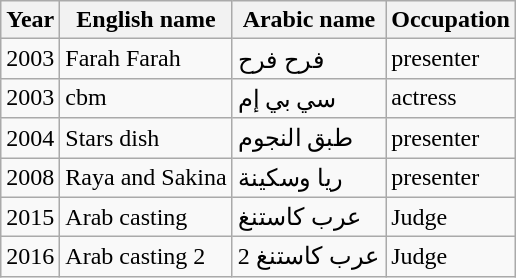<table class="wikitable">
<tr>
<th>Year</th>
<th>English name</th>
<th>Arabic name</th>
<th>Occupation</th>
</tr>
<tr>
<td>2003</td>
<td>Farah Farah</td>
<td>فرح فرح</td>
<td>presenter</td>
</tr>
<tr>
<td>2003</td>
<td>cbm</td>
<td>سي بي إم</td>
<td>actress</td>
</tr>
<tr>
<td>2004</td>
<td>Stars dish</td>
<td>طبق النجوم</td>
<td>presenter</td>
</tr>
<tr>
<td>2008</td>
<td>Raya and Sakina</td>
<td>ريا وسكينة</td>
<td>presenter</td>
</tr>
<tr>
<td>2015</td>
<td>Arab casting</td>
<td>عرب كاستنغ</td>
<td>Judge</td>
</tr>
<tr>
<td>2016</td>
<td>Arab casting 2</td>
<td>عرب كاستنغ 2</td>
<td>Judge</td>
</tr>
</table>
